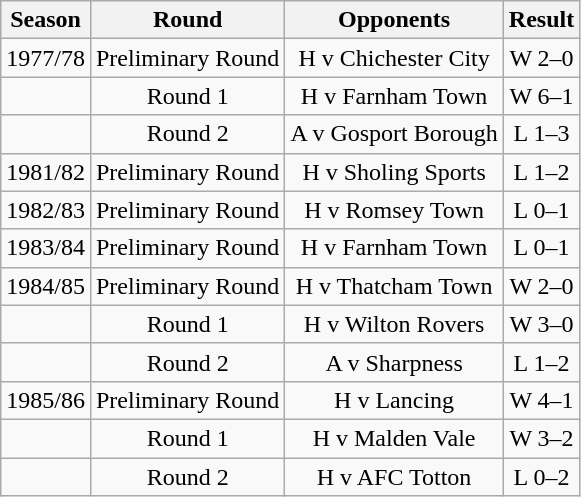<table class="wikitable collapsible collapsed" style=text-align:center>
<tr>
<th>Season</th>
<th>Round</th>
<th>Opponents</th>
<th>Result</th>
</tr>
<tr>
<td>1977/78</td>
<td>Preliminary Round</td>
<td>H v Chichester City</td>
<td>W 2–0</td>
</tr>
<tr>
<td></td>
<td>Round 1</td>
<td>H v Farnham Town</td>
<td>W 6–1</td>
</tr>
<tr>
<td></td>
<td>Round 2</td>
<td>A v Gosport Borough</td>
<td>L 1–3</td>
</tr>
<tr>
<td>1981/82</td>
<td>Preliminary Round</td>
<td>H v Sholing Sports</td>
<td>L 1–2</td>
</tr>
<tr>
<td>1982/83</td>
<td>Preliminary Round</td>
<td>H v Romsey Town</td>
<td>L 0–1</td>
</tr>
<tr>
<td>1983/84</td>
<td>Preliminary Round</td>
<td>H v Farnham Town</td>
<td>L 0–1</td>
</tr>
<tr>
<td>1984/85</td>
<td>Preliminary Round</td>
<td>H v Thatcham Town</td>
<td>W 2–0</td>
</tr>
<tr>
<td></td>
<td>Round 1</td>
<td>H v Wilton Rovers</td>
<td>W 3–0</td>
</tr>
<tr>
<td></td>
<td>Round 2</td>
<td>A v Sharpness</td>
<td>L 1–2</td>
</tr>
<tr>
<td>1985/86</td>
<td>Preliminary Round</td>
<td>H v Lancing</td>
<td>W 4–1</td>
</tr>
<tr>
<td></td>
<td>Round 1</td>
<td>H v Malden Vale</td>
<td>W 3–2</td>
</tr>
<tr>
<td></td>
<td>Round 2</td>
<td>H v AFC Totton</td>
<td>L 0–2</td>
</tr>
</table>
